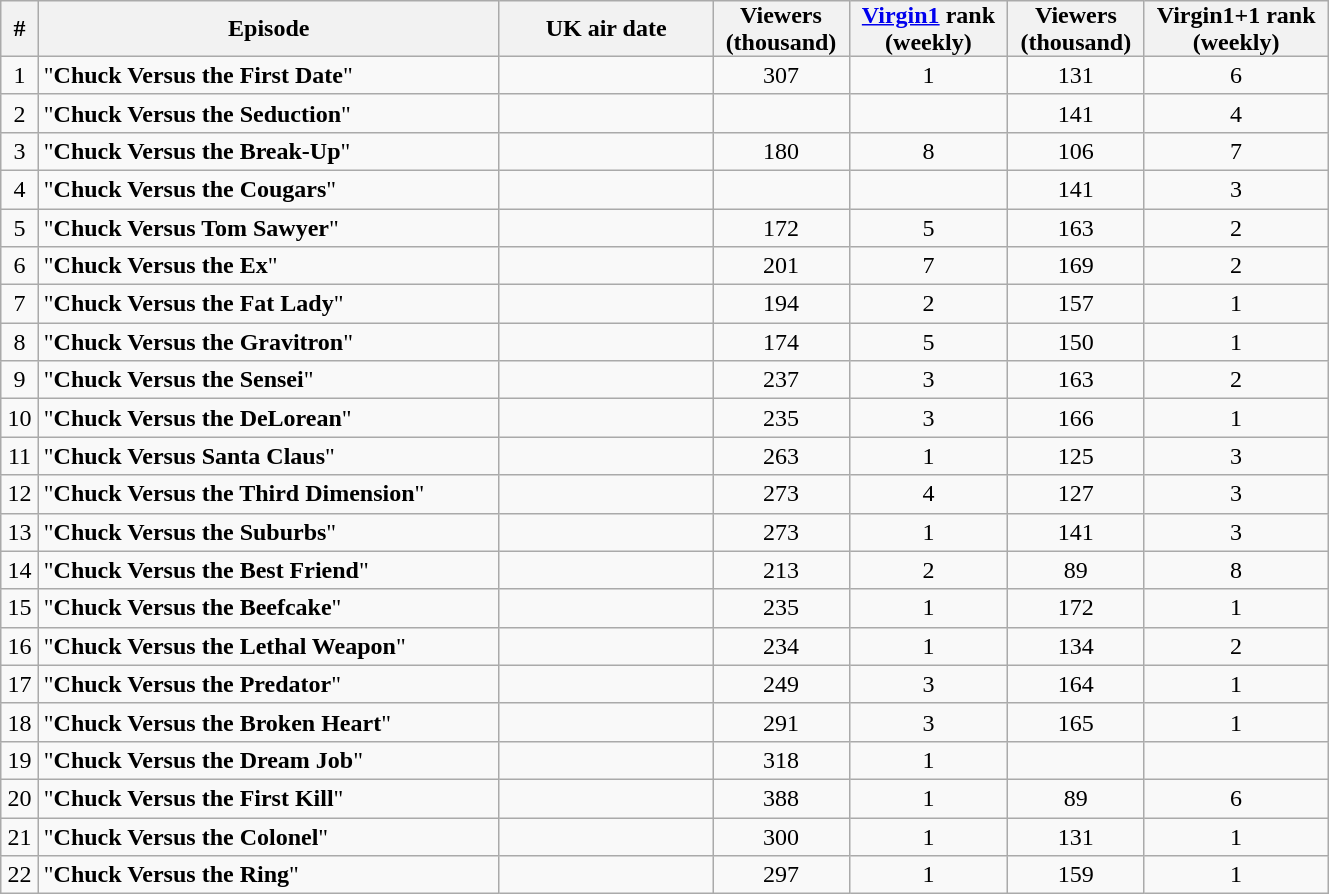<table style="text-align:center;" class="wikitable plainrowheaders sortable">
<tr>
<th style="padding: 0px 8px">#</th>
<th width="300px" class="unsortable">Episode</th>
<th width="135px">UK air date</th>
<th style="padding: 0px 8px">Viewers<br>(thousand)</th>
<th style="padding: 0px 8px"><a href='#'>Virgin1</a> rank<br>(weekly)</th>
<th style="padding: 0px 8px">Viewers<br>(thousand)</th>
<th style="padding: 0px 8px">Virgin1+1 rank<br>(weekly)</th>
</tr>
<tr>
<td>1</td>
<td style="text-align:left">"<strong>Chuck Versus the First Date</strong>"</td>
<td></td>
<td>307</td>
<td>1</td>
<td>131</td>
<td>6</td>
</tr>
<tr>
<td>2</td>
<td style="text-align:left">"<strong>Chuck Versus the Seduction</strong>"</td>
<td></td>
<td></td>
<td></td>
<td>141</td>
<td>4</td>
</tr>
<tr>
<td>3</td>
<td style="text-align:left">"<strong>Chuck Versus the Break-Up</strong>"</td>
<td></td>
<td>180</td>
<td>8</td>
<td>106</td>
<td>7</td>
</tr>
<tr>
<td>4</td>
<td style="text-align:left">"<strong>Chuck Versus the Cougars</strong>"</td>
<td></td>
<td></td>
<td></td>
<td>141</td>
<td>3</td>
</tr>
<tr>
<td>5</td>
<td style="text-align:left">"<strong>Chuck Versus Tom Sawyer</strong>"</td>
<td></td>
<td>172</td>
<td>5</td>
<td>163</td>
<td>2</td>
</tr>
<tr>
<td>6</td>
<td style="text-align:left">"<strong>Chuck Versus the Ex</strong>"</td>
<td></td>
<td>201</td>
<td>7</td>
<td>169</td>
<td>2</td>
</tr>
<tr>
<td>7</td>
<td style="text-align:left">"<strong>Chuck Versus the Fat Lady</strong>"</td>
<td></td>
<td>194</td>
<td>2</td>
<td>157</td>
<td>1</td>
</tr>
<tr>
<td>8</td>
<td style="text-align:left">"<strong>Chuck Versus the Gravitron</strong>"</td>
<td></td>
<td>174</td>
<td>5</td>
<td>150</td>
<td>1</td>
</tr>
<tr>
<td>9</td>
<td style="text-align:left">"<strong>Chuck Versus the Sensei</strong>"</td>
<td></td>
<td>237</td>
<td>3</td>
<td>163</td>
<td>2</td>
</tr>
<tr>
<td>10</td>
<td style="text-align:left">"<strong>Chuck Versus the DeLorean</strong>"</td>
<td></td>
<td>235</td>
<td>3</td>
<td>166</td>
<td>1</td>
</tr>
<tr>
<td>11</td>
<td style="text-align:left">"<strong>Chuck Versus Santa Claus</strong>"</td>
<td></td>
<td>263</td>
<td>1</td>
<td>125</td>
<td>3</td>
</tr>
<tr>
<td>12</td>
<td style="text-align:left">"<strong>Chuck Versus the Third Dimension</strong>"</td>
<td></td>
<td>273</td>
<td>4</td>
<td>127</td>
<td>3</td>
</tr>
<tr>
<td>13</td>
<td style="text-align:left">"<strong>Chuck Versus the Suburbs</strong>"</td>
<td></td>
<td>273</td>
<td>1</td>
<td>141</td>
<td>3</td>
</tr>
<tr>
<td>14</td>
<td style="text-align:left">"<strong>Chuck Versus the Best Friend</strong>"</td>
<td></td>
<td>213</td>
<td>2</td>
<td>89</td>
<td>8</td>
</tr>
<tr>
<td>15</td>
<td style="text-align:left">"<strong>Chuck Versus the Beefcake</strong>"</td>
<td></td>
<td>235</td>
<td>1</td>
<td>172</td>
<td>1</td>
</tr>
<tr>
<td>16</td>
<td style="text-align:left">"<strong>Chuck Versus the Lethal Weapon</strong>"</td>
<td></td>
<td>234</td>
<td>1</td>
<td>134</td>
<td>2</td>
</tr>
<tr>
<td>17</td>
<td style="text-align:left">"<strong>Chuck Versus the Predator</strong>"</td>
<td></td>
<td>249</td>
<td>3</td>
<td>164</td>
<td>1</td>
</tr>
<tr>
<td>18</td>
<td style="text-align:left">"<strong>Chuck Versus the Broken Heart</strong>"</td>
<td></td>
<td>291</td>
<td>3</td>
<td>165</td>
<td>1</td>
</tr>
<tr>
<td>19</td>
<td style="text-align:left">"<strong>Chuck Versus the Dream Job</strong>"</td>
<td></td>
<td>318</td>
<td>1</td>
<td></td>
<td></td>
</tr>
<tr>
<td>20</td>
<td style="text-align:left">"<strong>Chuck Versus the First Kill</strong>"</td>
<td></td>
<td>388</td>
<td>1</td>
<td>89</td>
<td>6</td>
</tr>
<tr>
<td>21</td>
<td style="text-align:left">"<strong>Chuck Versus the Colonel</strong>"</td>
<td></td>
<td>300</td>
<td>1</td>
<td>131</td>
<td>1</td>
</tr>
<tr>
<td>22</td>
<td style="text-align:left">"<strong>Chuck Versus the Ring</strong>"</td>
<td></td>
<td>297</td>
<td>1</td>
<td>159</td>
<td>1</td>
</tr>
</table>
